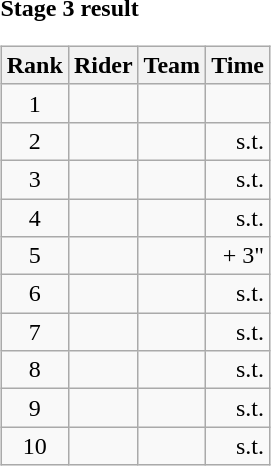<table>
<tr>
<td><strong>Stage 3 result</strong><br><table class="wikitable">
<tr>
<th scope="col">Rank</th>
<th scope="col">Rider</th>
<th scope="col">Team</th>
<th scope="col">Time</th>
</tr>
<tr>
<td style="text-align:center;">1</td>
<td></td>
<td></td>
<td style="text-align:right;"></td>
</tr>
<tr>
<td style="text-align:center;">2</td>
<td></td>
<td></td>
<td style="text-align:right;">s.t.</td>
</tr>
<tr>
<td style="text-align:center;">3</td>
<td></td>
<td></td>
<td style="text-align:right;">s.t.</td>
</tr>
<tr>
<td style="text-align:center;">4</td>
<td></td>
<td></td>
<td style="text-align:right;">s.t.</td>
</tr>
<tr>
<td style="text-align:center;">5</td>
<td></td>
<td></td>
<td style="text-align:right;">+ 3"</td>
</tr>
<tr>
<td style="text-align:center;">6</td>
<td></td>
<td></td>
<td style="text-align:right;">s.t.</td>
</tr>
<tr>
<td style="text-align:center;">7</td>
<td></td>
<td></td>
<td style="text-align:right;">s.t.</td>
</tr>
<tr>
<td style="text-align:center;">8</td>
<td></td>
<td></td>
<td style="text-align:right;">s.t.</td>
</tr>
<tr>
<td style="text-align:center;">9</td>
<td></td>
<td></td>
<td style="text-align:right;">s.t.</td>
</tr>
<tr>
<td style="text-align:center;">10</td>
<td></td>
<td></td>
<td style="text-align:right;">s.t.</td>
</tr>
</table>
</td>
</tr>
</table>
